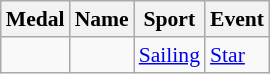<table class="wikitable sortable" style="font-size:90%">
<tr>
<th>Medal</th>
<th>Name</th>
<th>Sport</th>
<th>Event</th>
</tr>
<tr>
<td></td>
<td><br></td>
<td><a href='#'>Sailing</a></td>
<td><a href='#'>Star</a></td>
</tr>
</table>
